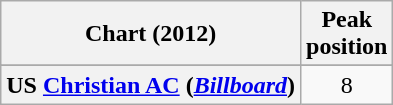<table class="wikitable sortable plainrowheaders" style="text-align:center">
<tr>
<th scope="col">Chart (2012)</th>
<th scope="col">Peak<br>position</th>
</tr>
<tr>
</tr>
<tr>
</tr>
<tr>
<th scope="row">US <a href='#'>Christian AC</a> (<em><a href='#'>Billboard</a></em>)</th>
<td>8</td>
</tr>
</table>
